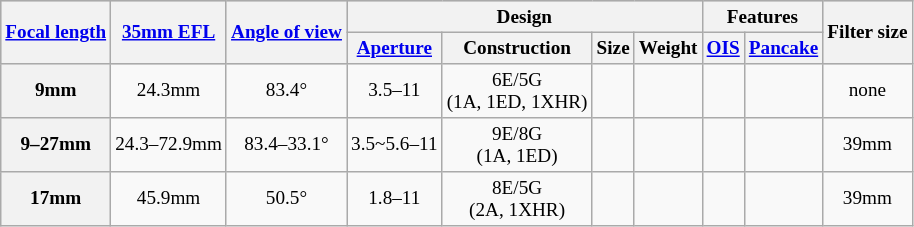<table class="wikitable sortable" style="text-align:center; font-size:80%;">
<tr bgcolor="#CCCCCC">
<th data-sort-type="number" rowspan=2><a href='#'>Focal length</a></th>
<th data-sort-type="number" rowspan=2><a href='#'>35mm EFL</a></th>
<th data-sort-type="number" rowspan=2><a href='#'>Angle of view</a></th>
<th colspan=4>Design</th>
<th colspan=2>Features</th>
<th rowspan=2>Filter size</th>
</tr>
<tr>
<th><a href='#'>Aperture</a></th>
<th data-sort-type="number">Construction</th>
<th data-sort-type="number">Size</th>
<th data-sort-type="number">Weight</th>
<th><a href='#'>OIS</a></th>
<th><a href='#'>Pancake</a></th>
</tr>
<tr>
<th align="left">9mm</th>
<td>24.3mm</td>
<td>83.4°</td>
<td>3.5–11</td>
<td>6E/5G<br>(1A, 1ED, 1XHR)</td>
<td></td>
<td></td>
<td></td>
<td></td>
<td>none</td>
</tr>
<tr>
<th align="left">9–27mm</th>
<td>24.3–72.9mm</td>
<td>83.4–33.1°</td>
<td>3.5~5.6–11</td>
<td>9E/8G<br>(1A, 1ED)</td>
<td></td>
<td></td>
<td></td>
<td></td>
<td>39mm</td>
</tr>
<tr>
<th align="left">17mm</th>
<td>45.9mm</td>
<td>50.5°</td>
<td>1.8–11</td>
<td>8E/5G<br>(2A, 1XHR)</td>
<td></td>
<td></td>
<td></td>
<td></td>
<td>39mm</td>
</tr>
</table>
